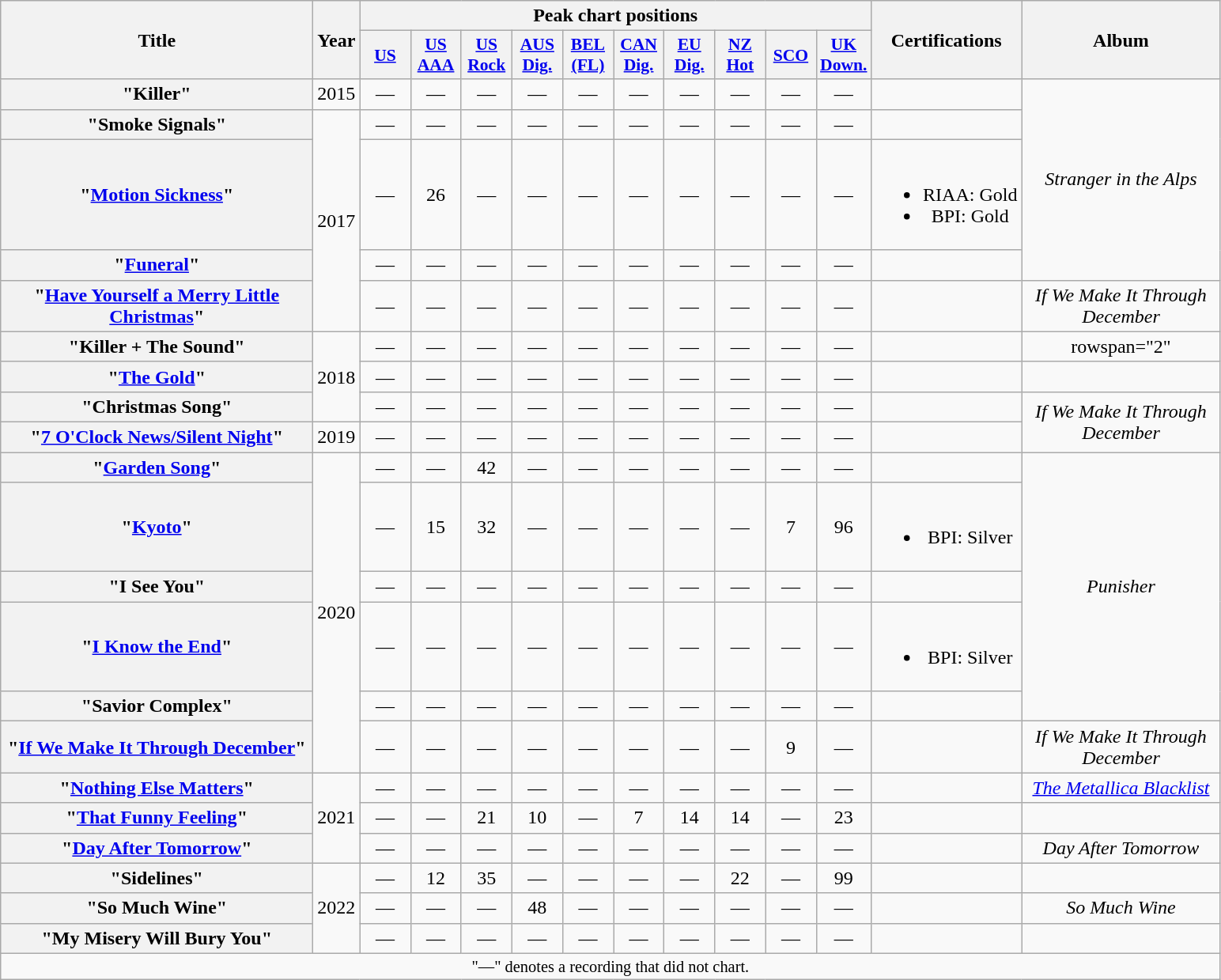<table class="wikitable plainrowheaders" style="text-align:center;">
<tr>
<th scope="col" rowspan="2" style="width:16em;">Title</th>
<th scope="col" rowspan="2" style="width:1em;">Year</th>
<th scope="col" colspan="10">Peak chart positions</th>
<th scope="col" rowspan="2">Certifications</th>
<th scope="col" rowspan="2" style="width:10em;">Album</th>
</tr>
<tr>
<th scope="col" style="width:2.5em;font-size:90%;"><a href='#'>US</a><br></th>
<th scope="col" style="width:2.5em;font-size:90%;"><a href='#'>US<br>AAA</a><br></th>
<th scope="col" style="width:2.5em;font-size:90%;"><a href='#'>US<br>Rock</a><br></th>
<th scope="col" style="width:2.5em;font-size:90%;"><a href='#'>AUS<br>Dig.</a><br></th>
<th scope="col" style="width:2.5em;font-size:90%;"><a href='#'>BEL<br>(FL)</a><br></th>
<th scope="col" style="width:2.5em;font-size:90%;"><a href='#'>CAN<br>Dig.</a><br></th>
<th scope="col" style="width:2.5em;font-size:90%;"><a href='#'>EU Dig.</a><br></th>
<th scope="col" style="width:2.5em;font-size:90%;"><a href='#'>NZ<br>Hot</a><br></th>
<th scope="col" style="width:2.5em;font-size:90%;"><a href='#'>SCO</a><br></th>
<th scope="col" style="width:2.5em;font-size:90%;"><a href='#'>UK<br>Down.</a><br></th>
</tr>
<tr>
<th scope="row">"Killer"</th>
<td>2015</td>
<td>—</td>
<td>—</td>
<td>—</td>
<td>—</td>
<td>—</td>
<td>—</td>
<td>—</td>
<td>—</td>
<td>—</td>
<td>—</td>
<td></td>
<td rowspan="4"><em>Stranger in the Alps</em></td>
</tr>
<tr>
<th scope="row">"Smoke Signals"</th>
<td rowspan="4">2017</td>
<td>—</td>
<td>—</td>
<td>—</td>
<td>—</td>
<td>—</td>
<td>—</td>
<td>—</td>
<td>—</td>
<td>—</td>
<td>—</td>
<td></td>
</tr>
<tr>
<th scope="row">"<a href='#'>Motion Sickness</a>"</th>
<td>—</td>
<td>26</td>
<td>—</td>
<td>—</td>
<td>—</td>
<td>—</td>
<td>—</td>
<td>—</td>
<td>—</td>
<td>—</td>
<td><br><ul><li>RIAA: Gold</li><li>BPI: Gold</li></ul></td>
</tr>
<tr>
<th scope="row">"<a href='#'>Funeral</a>"</th>
<td>—</td>
<td>—</td>
<td>—</td>
<td>—</td>
<td>—</td>
<td>—</td>
<td>—</td>
<td>—</td>
<td>—</td>
<td>—</td>
<td></td>
</tr>
<tr>
<th scope="row">"<a href='#'>Have Yourself a Merry Little Christmas</a>"</th>
<td>—</td>
<td>—</td>
<td>—</td>
<td>—</td>
<td>—</td>
<td>—</td>
<td>—</td>
<td>—</td>
<td>—</td>
<td>—</td>
<td></td>
<td><em>If We Make It Through December</em></td>
</tr>
<tr>
<th scope="row">"Killer + The Sound"<br></th>
<td rowspan="3">2018</td>
<td>—</td>
<td>—</td>
<td>—</td>
<td>—</td>
<td>—</td>
<td>—</td>
<td>—</td>
<td>—</td>
<td>—</td>
<td>—</td>
<td></td>
<td>rowspan="2" </td>
</tr>
<tr>
<th scope="row">"<a href='#'>The Gold</a>"<br></th>
<td>—</td>
<td>—</td>
<td>—</td>
<td>—</td>
<td>—</td>
<td>—</td>
<td>—</td>
<td>—</td>
<td>—</td>
<td>—</td>
<td></td>
</tr>
<tr>
<th scope="row">"Christmas Song"</th>
<td>—</td>
<td>—</td>
<td>—</td>
<td>—</td>
<td>—</td>
<td>—</td>
<td>—</td>
<td>—</td>
<td>—</td>
<td>—</td>
<td></td>
<td rowspan="2"><em>If We Make It Through December</em></td>
</tr>
<tr>
<th scope="row">"<a href='#'>7 O'Clock News/Silent Night</a>"<br></th>
<td>2019</td>
<td>—</td>
<td>—</td>
<td>—</td>
<td>—</td>
<td>—</td>
<td>—</td>
<td>—</td>
<td>—</td>
<td>—</td>
<td>—</td>
<td></td>
</tr>
<tr>
<th scope="row">"<a href='#'>Garden Song</a>"</th>
<td rowspan="6">2020</td>
<td>—</td>
<td>—</td>
<td>42</td>
<td>—</td>
<td>—</td>
<td>—</td>
<td>—</td>
<td>—</td>
<td>—</td>
<td>—</td>
<td></td>
<td rowspan="5"><em>Punisher</em></td>
</tr>
<tr>
<th scope="row">"<a href='#'>Kyoto</a>"</th>
<td>—</td>
<td>15</td>
<td>32</td>
<td>—</td>
<td>—</td>
<td>—</td>
<td>—</td>
<td>—</td>
<td>7</td>
<td>96</td>
<td><br><ul><li>BPI: Silver</li></ul></td>
</tr>
<tr>
<th scope="row">"I See You"</th>
<td>—</td>
<td>—</td>
<td>—</td>
<td>—</td>
<td>—</td>
<td>—</td>
<td>—</td>
<td>—</td>
<td>—</td>
<td>—</td>
<td></td>
</tr>
<tr>
<th scope="row">"<a href='#'>I Know the End</a>"</th>
<td>—</td>
<td>—</td>
<td>—</td>
<td>—</td>
<td>—</td>
<td>—</td>
<td>—</td>
<td>—</td>
<td>—</td>
<td>—</td>
<td><br><ul><li>BPI: Silver</li></ul></td>
</tr>
<tr>
<th scope="row">"Savior Complex"</th>
<td>—</td>
<td>—</td>
<td>—</td>
<td>—</td>
<td>—</td>
<td>—</td>
<td>—</td>
<td>—</td>
<td>—</td>
<td>—</td>
<td></td>
</tr>
<tr>
<th scope="row">"<a href='#'>If We Make It Through December</a>"</th>
<td>—</td>
<td>—</td>
<td>—</td>
<td>—</td>
<td>—</td>
<td>—</td>
<td>—</td>
<td>—</td>
<td>9</td>
<td>—</td>
<td></td>
<td><em>If We Make It Through December</em></td>
</tr>
<tr>
<th scope="row">"<a href='#'>Nothing Else Matters</a>"</th>
<td rowspan="3">2021</td>
<td>—</td>
<td>—</td>
<td>—</td>
<td>—</td>
<td>—</td>
<td>—</td>
<td>—</td>
<td>—</td>
<td>—</td>
<td>—</td>
<td></td>
<td><em><a href='#'>The Metallica Blacklist</a></em></td>
</tr>
<tr>
<th scope="row">"<a href='#'>That Funny Feeling</a>"</th>
<td>—</td>
<td>—</td>
<td>21</td>
<td>10</td>
<td>—</td>
<td>7</td>
<td>14</td>
<td>14</td>
<td>—</td>
<td>23</td>
<td></td>
<td></td>
</tr>
<tr>
<th scope="row">"<a href='#'>Day After Tomorrow</a>"</th>
<td>—</td>
<td>—</td>
<td>—</td>
<td>—</td>
<td>—</td>
<td>—</td>
<td>—</td>
<td>—</td>
<td>—</td>
<td>—</td>
<td></td>
<td><em>Day After Tomorrow</em></td>
</tr>
<tr>
<th scope="row">"Sidelines"</th>
<td rowspan="3">2022</td>
<td>—</td>
<td>12</td>
<td>35</td>
<td>—</td>
<td>—</td>
<td>—</td>
<td>—</td>
<td>22</td>
<td>—</td>
<td>99</td>
<td></td>
<td></td>
</tr>
<tr>
<th scope="row">"So Much Wine"</th>
<td>—</td>
<td>—</td>
<td>—</td>
<td>48</td>
<td>—</td>
<td>—</td>
<td>—</td>
<td>—</td>
<td>—</td>
<td>—</td>
<td></td>
<td><em>So Much Wine</em></td>
</tr>
<tr>
<th scope="row">"My Misery Will Bury You"<br></th>
<td>—</td>
<td>—</td>
<td>—</td>
<td>—</td>
<td>—</td>
<td>—</td>
<td>—</td>
<td>—</td>
<td>—</td>
<td>—</td>
<td></td>
<td></td>
</tr>
<tr>
<td colspan="14" style="font-size:85%;">"—" denotes a recording that did not chart.</td>
</tr>
</table>
